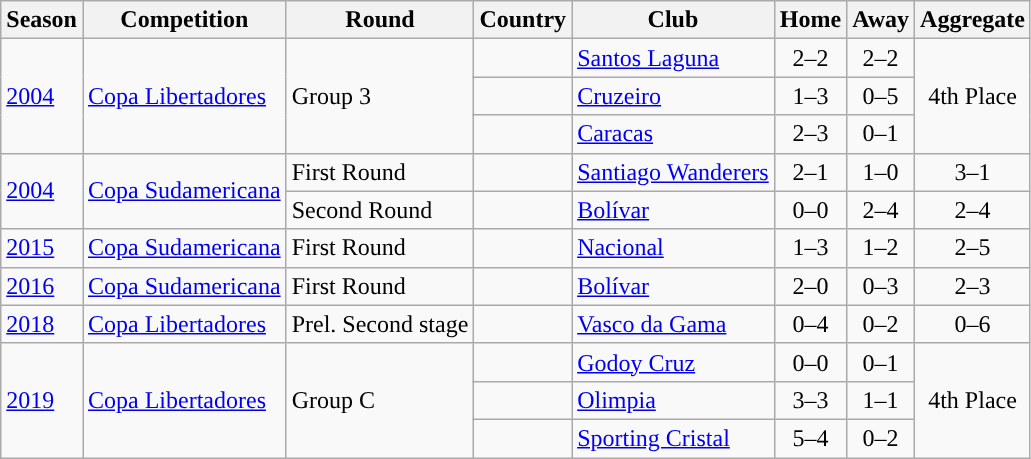<table class="wikitable" style="text-align:left;">
<tr>
<th>Season</th>
<th>Competition</th>
<th>Round</th>
<th>Country</th>
<th>Club</th>
<th>Home</th>
<th>Away</th>
<th>Aggregate</th>
</tr>
<tr>
<td rowspan="3"><a href='#'>2004</a></td>
<td rowspan="3"><a href='#'>Copa Libertadores</a></td>
<td rowspan="3">Group 3</td>
<td></td>
<td><a href='#'>Santos Laguna</a></td>
<td style="text-align:center;">2–2</td>
<td style="text-align:center;">2–2</td>
<td style="text-align:center;" rowspan=3>4th Place</td>
</tr>
<tr>
<td></td>
<td><a href='#'>Cruzeiro</a></td>
<td style="text-align:center;">1–3</td>
<td style="text-align:center;">0–5</td>
</tr>
<tr>
<td></td>
<td><a href='#'>Caracas</a></td>
<td style="text-align:center;">2–3</td>
<td style="text-align:center;">0–1</td>
</tr>
<tr>
<td rowspan="2"><a href='#'>2004</a></td>
<td rowspan="2"><a href='#'>Copa Sudamericana</a></td>
<td>First Round</td>
<td></td>
<td><a href='#'>Santiago Wanderers</a></td>
<td style="text-align:center;">2–1</td>
<td style="text-align:center;">1–0</td>
<td style="text-align:center;">3–1</td>
</tr>
<tr>
<td>Second Round</td>
<td></td>
<td><a href='#'>Bolívar</a></td>
<td style="text-align:center;">0–0</td>
<td style="text-align:center;">2–4</td>
<td style="text-align:center;">2–4</td>
</tr>
<tr>
<td><a href='#'>2015</a></td>
<td><a href='#'>Copa Sudamericana</a></td>
<td>First Round</td>
<td></td>
<td><a href='#'>Nacional</a></td>
<td style="text-align:center;">1–3</td>
<td style="text-align:center;">1–2</td>
<td style="text-align:center;">2–5</td>
</tr>
<tr>
<td><a href='#'>2016</a></td>
<td><a href='#'>Copa Sudamericana</a></td>
<td>First Round</td>
<td></td>
<td><a href='#'>Bolívar</a></td>
<td style="text-align:center;">2–0</td>
<td style="text-align:center;">0–3</td>
<td style="text-align:center;">2–3</td>
</tr>
<tr>
<td><a href='#'>2018</a></td>
<td><a href='#'>Copa Libertadores</a></td>
<td>Prel. Second stage</td>
<td></td>
<td><a href='#'>Vasco da Gama</a></td>
<td style="text-align:center;">0–4</td>
<td style="text-align:center;">0–2</td>
<td style="text-align:center;">0–6</td>
</tr>
<tr>
<td rowspan="3"><a href='#'>2019</a></td>
<td rowspan="3"><a href='#'>Copa Libertadores</a></td>
<td rowspan="3">Group C</td>
<td></td>
<td><a href='#'>Godoy Cruz</a></td>
<td style="text-align:center;">0–0</td>
<td style="text-align:center;">0–1</td>
<td style="text-align:center;" rowspan=3>4th Place</td>
</tr>
<tr>
<td></td>
<td><a href='#'>Olimpia</a></td>
<td style="text-align:center;">3–3</td>
<td style="text-align:center;">1–1</td>
</tr>
<tr>
<td></td>
<td><a href='#'>Sporting Cristal</a></td>
<td style="text-align:center;">5–4</td>
<td style="text-align:center;">0–2</td>
</tr>
</table>
